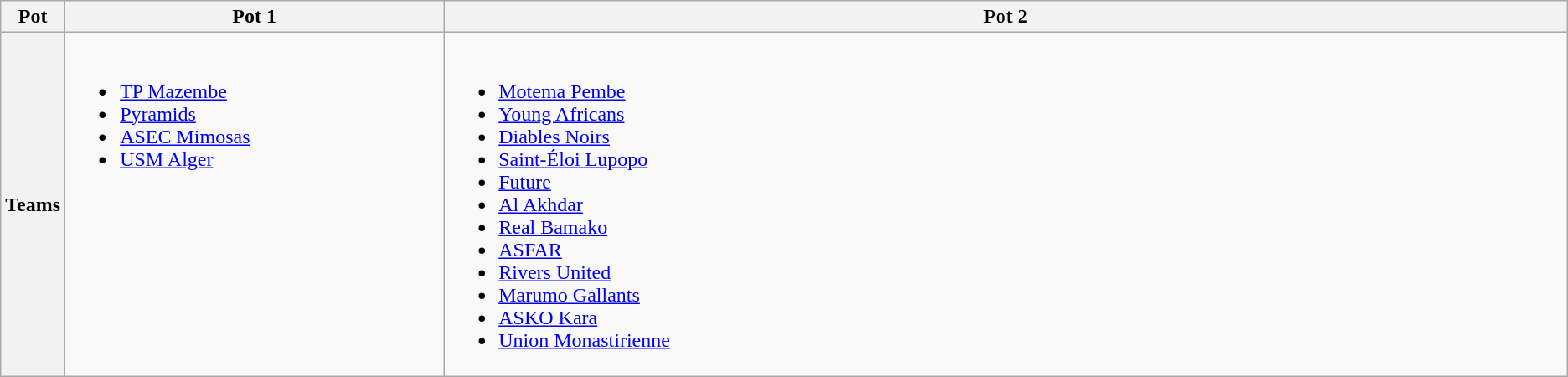<table class="wikitable">
<tr>
<th>Pot</th>
<th width=25%>Pot 1</th>
<th width=75%>Pot 2</th>
</tr>
<tr>
<th>Teams</th>
<td valign=top><br><ul><li> <a href='#'>TP Mazembe</a> </li><li> <a href='#'>Pyramids</a> </li><li> <a href='#'>ASEC Mimosas</a> </li><li> <a href='#'>USM Alger</a> </li></ul></td>
<td valign=top><br><ul><li> <a href='#'>Motema Pembe</a> </li><li> <a href='#'>Young Africans</a> </li><li> <a href='#'>Diables Noirs</a></li><li> <a href='#'>Saint-Éloi Lupopo</a></li><li> <a href='#'>Future</a></li><li> <a href='#'>Al Akhdar</a></li><li> <a href='#'>Real Bamako</a></li><li> <a href='#'>ASFAR</a></li><li> <a href='#'>Rivers United</a></li><li> <a href='#'>Marumo Gallants</a></li><li> <a href='#'>ASKO Kara</a></li><li> <a href='#'>Union Monastirienne</a></li></ul></td>
</tr>
</table>
